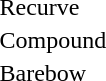<table>
<tr>
<td>Recurve<br></td>
<td></td>
<td></td>
<td></td>
</tr>
<tr>
<td>Compound<br></td>
<td></td>
<td></td>
<td></td>
</tr>
<tr>
<td>Barebow<br></td>
<td></td>
<td></td>
<td></td>
</tr>
</table>
